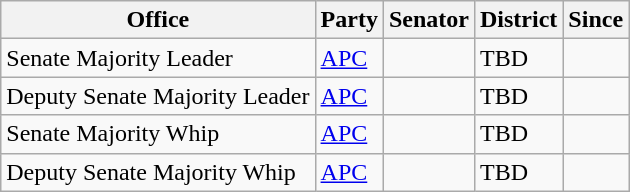<table class="sortable wikitable">
<tr>
<th>Office</th>
<th>Party</th>
<th>Senator</th>
<th>District</th>
<th>Since</th>
</tr>
<tr>
<td>Senate Majority Leader</td>
<td><a href='#'>APC</a></td>
<td></td>
<td>TBD</td>
<td></td>
</tr>
<tr>
<td>Deputy Senate Majority Leader</td>
<td><a href='#'>APC</a></td>
<td></td>
<td>TBD</td>
<td></td>
</tr>
<tr>
<td>Senate Majority Whip</td>
<td><a href='#'>APC</a></td>
<td></td>
<td>TBD</td>
<td></td>
</tr>
<tr>
<td>Deputy Senate Majority Whip</td>
<td><a href='#'>APC</a></td>
<td></td>
<td>TBD</td>
<td></td>
</tr>
</table>
